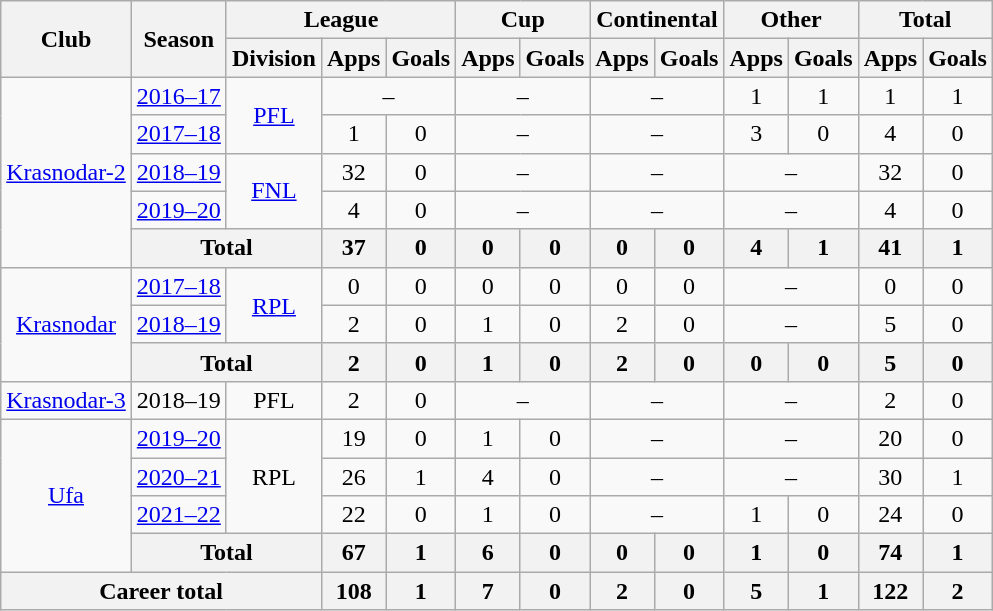<table class="wikitable" style="text-align: center;">
<tr>
<th rowspan=2>Club</th>
<th rowspan=2>Season</th>
<th colspan=3>League</th>
<th colspan=2>Cup</th>
<th colspan=2>Continental</th>
<th colspan=2>Other</th>
<th colspan=2>Total</th>
</tr>
<tr>
<th>Division</th>
<th>Apps</th>
<th>Goals</th>
<th>Apps</th>
<th>Goals</th>
<th>Apps</th>
<th>Goals</th>
<th>Apps</th>
<th>Goals</th>
<th>Apps</th>
<th>Goals</th>
</tr>
<tr>
<td rowspan="5"><a href='#'>Krasnodar-2</a></td>
<td><a href='#'>2016–17</a></td>
<td rowspan="2"><a href='#'>PFL</a></td>
<td colspan=2>–</td>
<td colspan=2>–</td>
<td colspan=2>–</td>
<td>1</td>
<td>1</td>
<td>1</td>
<td>1</td>
</tr>
<tr>
<td><a href='#'>2017–18</a></td>
<td>1</td>
<td>0</td>
<td colspan=2>–</td>
<td colspan=2>–</td>
<td>3</td>
<td>0</td>
<td>4</td>
<td>0</td>
</tr>
<tr>
<td><a href='#'>2018–19</a></td>
<td rowspan="2"><a href='#'>FNL</a></td>
<td>32</td>
<td>0</td>
<td colspan=2>–</td>
<td colspan=2>–</td>
<td colspan=2>–</td>
<td>32</td>
<td>0</td>
</tr>
<tr>
<td><a href='#'>2019–20</a></td>
<td>4</td>
<td>0</td>
<td colspan=2>–</td>
<td colspan=2>–</td>
<td colspan=2>–</td>
<td>4</td>
<td>0</td>
</tr>
<tr>
<th colspan=2>Total</th>
<th>37</th>
<th>0</th>
<th>0</th>
<th>0</th>
<th>0</th>
<th>0</th>
<th>4</th>
<th>1</th>
<th>41</th>
<th>1</th>
</tr>
<tr>
<td rowspan="3"><a href='#'>Krasnodar</a></td>
<td><a href='#'>2017–18</a></td>
<td rowspan="2"><a href='#'>RPL</a></td>
<td>0</td>
<td>0</td>
<td>0</td>
<td>0</td>
<td>0</td>
<td>0</td>
<td colspan=2>–</td>
<td>0</td>
<td>0</td>
</tr>
<tr>
<td><a href='#'>2018–19</a></td>
<td>2</td>
<td>0</td>
<td>1</td>
<td>0</td>
<td>2</td>
<td>0</td>
<td colspan=2>–</td>
<td>5</td>
<td>0</td>
</tr>
<tr>
<th colspan=2>Total</th>
<th>2</th>
<th>0</th>
<th>1</th>
<th>0</th>
<th>2</th>
<th>0</th>
<th>0</th>
<th>0</th>
<th>5</th>
<th>0</th>
</tr>
<tr>
<td><a href='#'>Krasnodar-3</a></td>
<td>2018–19</td>
<td>PFL</td>
<td>2</td>
<td>0</td>
<td colspan=2>–</td>
<td colspan=2>–</td>
<td colspan=2>–</td>
<td>2</td>
<td>0</td>
</tr>
<tr>
<td rowspan="4"><a href='#'>Ufa</a></td>
<td><a href='#'>2019–20</a></td>
<td rowspan="3">RPL</td>
<td>19</td>
<td>0</td>
<td>1</td>
<td>0</td>
<td colspan=2>–</td>
<td colspan=2>–</td>
<td>20</td>
<td>0</td>
</tr>
<tr>
<td><a href='#'>2020–21</a></td>
<td>26</td>
<td>1</td>
<td>4</td>
<td>0</td>
<td colspan=2>–</td>
<td colspan=2>–</td>
<td>30</td>
<td>1</td>
</tr>
<tr>
<td><a href='#'>2021–22</a></td>
<td>22</td>
<td>0</td>
<td>1</td>
<td>0</td>
<td colspan=2>–</td>
<td>1</td>
<td>0</td>
<td>24</td>
<td>0</td>
</tr>
<tr>
<th colspan=2>Total</th>
<th>67</th>
<th>1</th>
<th>6</th>
<th>0</th>
<th>0</th>
<th>0</th>
<th>1</th>
<th>0</th>
<th>74</th>
<th>1</th>
</tr>
<tr>
<th colspan=3>Career total</th>
<th>108</th>
<th>1</th>
<th>7</th>
<th>0</th>
<th>2</th>
<th>0</th>
<th>5</th>
<th>1</th>
<th>122</th>
<th>2</th>
</tr>
</table>
